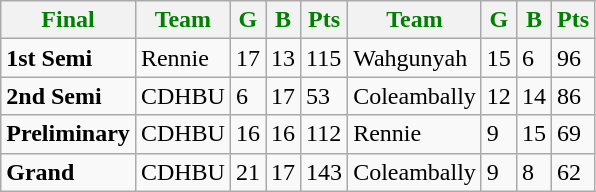<table class="wikitable">
<tr>
<th style="color:green">Final</th>
<th style="color:green">Team</th>
<th style="color:green">G</th>
<th style="color:green">B</th>
<th style="color:green">Pts</th>
<th style="color:green">Team</th>
<th style="color:green">G</th>
<th style="color:green">B</th>
<th style="color:green">Pts</th>
</tr>
<tr>
<td><strong>1st Semi</strong></td>
<td>Rennie</td>
<td>17</td>
<td>13</td>
<td>115</td>
<td>Wahgunyah</td>
<td>15</td>
<td>6</td>
<td>96</td>
</tr>
<tr>
<td><strong>2nd Semi</strong></td>
<td>CDHBU</td>
<td>6</td>
<td>17</td>
<td>53</td>
<td>Coleambally</td>
<td>12</td>
<td>14</td>
<td>86</td>
</tr>
<tr>
<td><strong>Preliminary</strong></td>
<td>CDHBU</td>
<td>16</td>
<td>16</td>
<td>112</td>
<td>Rennie</td>
<td>9</td>
<td>15</td>
<td>69</td>
</tr>
<tr>
<td><strong>Grand</strong></td>
<td>CDHBU</td>
<td>21</td>
<td>17</td>
<td>143</td>
<td>Coleambally</td>
<td>9</td>
<td>8</td>
<td>62</td>
</tr>
</table>
